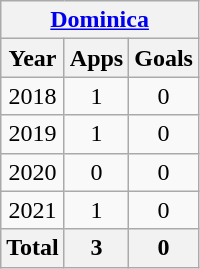<table class="wikitable" style="text-align:center">
<tr>
<th colspan=3><a href='#'>Dominica</a></th>
</tr>
<tr>
<th>Year</th>
<th>Apps</th>
<th>Goals</th>
</tr>
<tr>
<td>2018</td>
<td>1</td>
<td>0</td>
</tr>
<tr>
<td>2019</td>
<td>1</td>
<td>0</td>
</tr>
<tr>
<td>2020</td>
<td>0</td>
<td>0</td>
</tr>
<tr>
<td>2021</td>
<td>1</td>
<td>0</td>
</tr>
<tr>
<th>Total</th>
<th>3</th>
<th>0</th>
</tr>
</table>
